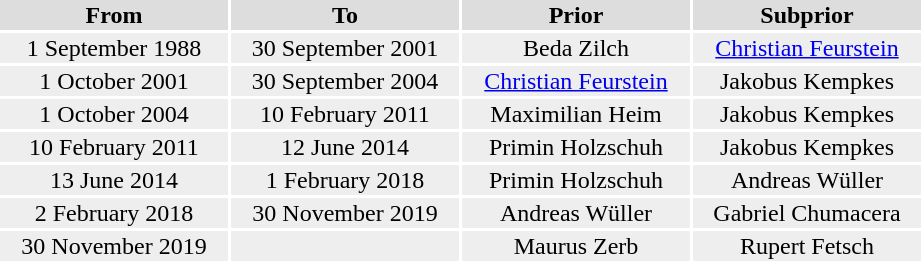<table>
<tr ---- bgcolor="#DDDDDD" align="center">
<td width=150><strong>From</strong></td>
<td width=150><strong>To</strong></td>
<td width=150><strong>Prior</strong></td>
<td width=150><strong>Subprior</strong></td>
</tr>
<tr ---- bgcolor="#EEEEEE" align="center">
<td>1 September 1988</td>
<td>30 September 2001</td>
<td>Beda Zilch</td>
<td><a href='#'>Christian Feurstein</a></td>
</tr>
<tr ---- bgcolor="#EEEEEE" align="center">
<td>1 October 2001</td>
<td>30 September 2004</td>
<td><a href='#'>Christian Feurstein</a></td>
<td>Jakobus Kempkes</td>
</tr>
<tr ---- bgcolor="#EEEEEE" align="center">
<td>1 October 2004</td>
<td>10 February 2011</td>
<td>Maximilian Heim</td>
<td>Jakobus Kempkes</td>
</tr>
<tr ---- bgcolor="#EEEEEE" align="center">
<td>10 February 2011</td>
<td>12 June 2014</td>
<td>Primin Holzschuh</td>
<td>Jakobus Kempkes</td>
</tr>
<tr ---- bgcolor="#EEEEEE" align="center">
<td>13 June 2014</td>
<td>1 February 2018</td>
<td>Primin Holzschuh</td>
<td>Andreas Wüller</td>
</tr>
<tr ---- bgcolor="#EEEEEE" align="center">
<td>2 February 2018</td>
<td>30 November 2019</td>
<td>Andreas Wüller</td>
<td>Gabriel Chumacera</td>
</tr>
<tr ---- bgcolor="#EEEEEE" align="center">
<td>30 November 2019</td>
<td></td>
<td>Maurus Zerb</td>
<td>Rupert Fetsch</td>
</tr>
</table>
